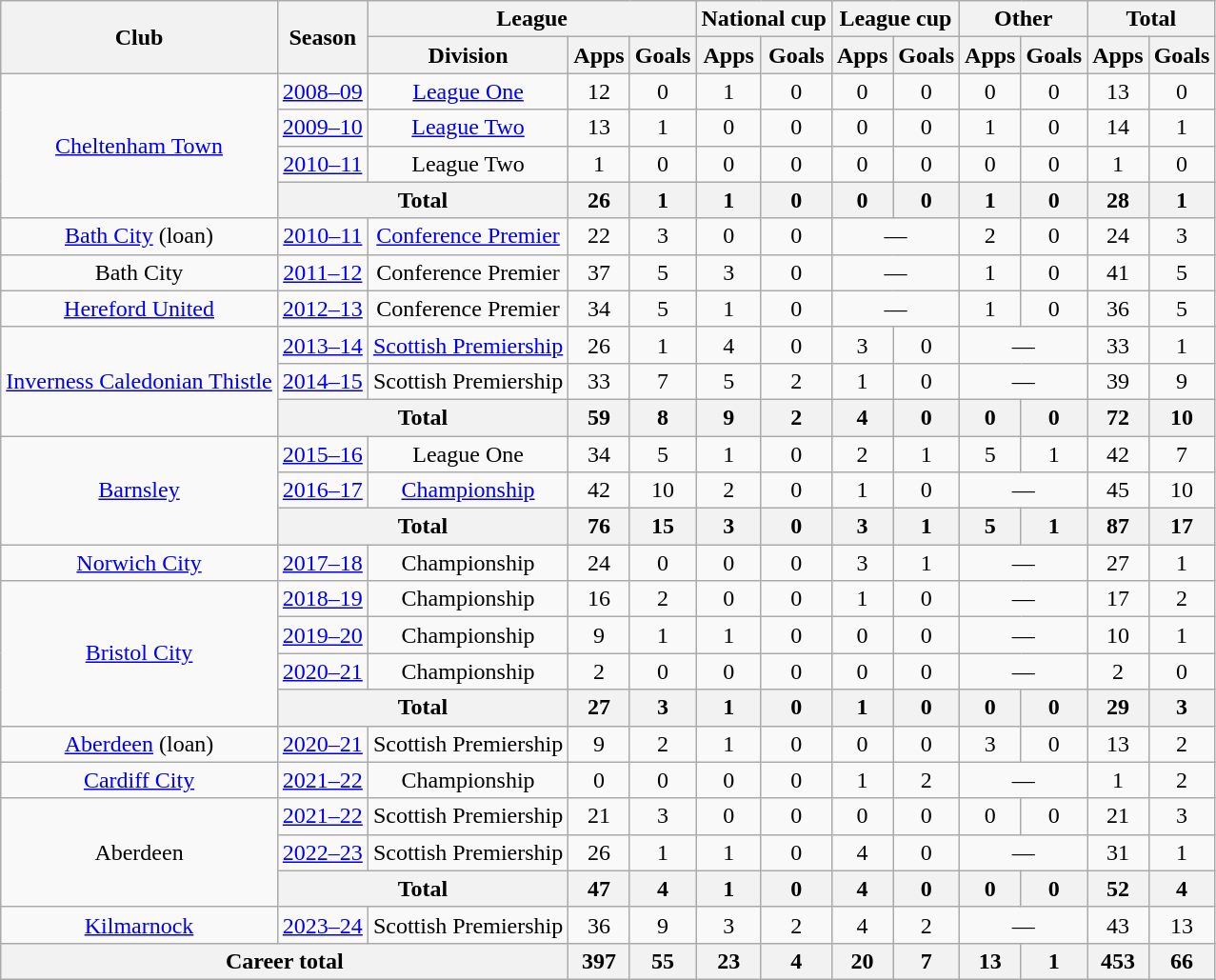<table class="wikitable" style="text-align:center">
<tr>
<th rowspan="2">Club</th>
<th rowspan="2">Season</th>
<th colspan="3">League</th>
<th colspan="2">National cup</th>
<th colspan="2">League cup</th>
<th colspan="2">Other</th>
<th colspan="2">Total</th>
</tr>
<tr>
<th>Division</th>
<th>Apps</th>
<th>Goals</th>
<th>Apps</th>
<th>Goals</th>
<th>Apps</th>
<th>Goals</th>
<th>Apps</th>
<th>Goals</th>
<th>Apps</th>
<th>Goals</th>
</tr>
<tr>
<td rowspan="4"><a href='#'>Cheltenham Town</a></td>
<td><a href='#'>2008–09</a></td>
<td><a href='#'>League One</a></td>
<td>12</td>
<td>0</td>
<td>1</td>
<td>0</td>
<td>0</td>
<td>0</td>
<td>0</td>
<td>0</td>
<td>13</td>
<td>0</td>
</tr>
<tr>
<td><a href='#'>2009–10</a></td>
<td><a href='#'>League Two</a></td>
<td>13</td>
<td>1</td>
<td>0</td>
<td>0</td>
<td>0</td>
<td>0</td>
<td>1</td>
<td>0</td>
<td>14</td>
<td>1</td>
</tr>
<tr>
<td><a href='#'>2010–11</a></td>
<td>League Two</td>
<td>1</td>
<td>0</td>
<td>0</td>
<td>0</td>
<td>0</td>
<td>0</td>
<td>0</td>
<td>0</td>
<td>1</td>
<td>0</td>
</tr>
<tr>
<th colspan="2">Total</th>
<th>26</th>
<th>1</th>
<th>1</th>
<th>0</th>
<th>0</th>
<th>0</th>
<th>1</th>
<th>0</th>
<th>28</th>
<th>1</th>
</tr>
<tr>
<td><a href='#'>Bath City</a> (loan)</td>
<td><a href='#'>2010–11</a></td>
<td><a href='#'>Conference Premier</a></td>
<td>22</td>
<td>3</td>
<td>0</td>
<td>0</td>
<td colspan="2">—</td>
<td>2</td>
<td>0</td>
<td>24</td>
<td>3</td>
</tr>
<tr>
<td>Bath City</td>
<td><a href='#'>2011–12</a></td>
<td>Conference Premier</td>
<td>37</td>
<td>5</td>
<td>3</td>
<td>0</td>
<td colspan="2">—</td>
<td>1</td>
<td>0</td>
<td>41</td>
<td>5</td>
</tr>
<tr>
<td><a href='#'>Hereford United</a></td>
<td><a href='#'>2012–13</a></td>
<td>Conference Premier</td>
<td>34</td>
<td>5</td>
<td>1</td>
<td>0</td>
<td colspan="2">—</td>
<td>1</td>
<td>0</td>
<td>36</td>
<td>5</td>
</tr>
<tr>
<td rowspan="3"><a href='#'>Inverness Caledonian Thistle</a></td>
<td><a href='#'>2013–14</a></td>
<td><a href='#'>Scottish Premiership</a></td>
<td>26</td>
<td>1</td>
<td>4</td>
<td>0</td>
<td>3</td>
<td>0</td>
<td colspan="2">—</td>
<td>33</td>
<td>1</td>
</tr>
<tr>
<td><a href='#'>2014–15</a></td>
<td>Scottish Premiership</td>
<td>33</td>
<td>7</td>
<td>5</td>
<td>2</td>
<td>1</td>
<td>0</td>
<td colspan="2">—</td>
<td>39</td>
<td>9</td>
</tr>
<tr>
<th colspan="2">Total</th>
<th>59</th>
<th>8</th>
<th>9</th>
<th>2</th>
<th>4</th>
<th>0</th>
<th>0</th>
<th>0</th>
<th>72</th>
<th>10</th>
</tr>
<tr>
<td rowspan="3"><a href='#'>Barnsley</a></td>
<td><a href='#'>2015–16</a></td>
<td>League One</td>
<td>34</td>
<td>5</td>
<td>1</td>
<td>0</td>
<td>2</td>
<td>1</td>
<td>5</td>
<td>1</td>
<td>42</td>
<td>7</td>
</tr>
<tr>
<td><a href='#'>2016–17</a></td>
<td><a href='#'>Championship</a></td>
<td>42</td>
<td>10</td>
<td>2</td>
<td>0</td>
<td>1</td>
<td>0</td>
<td colspan="2">—</td>
<td>45</td>
<td>10</td>
</tr>
<tr>
<th colspan="2">Total</th>
<th>76</th>
<th>15</th>
<th>3</th>
<th>0</th>
<th>3</th>
<th>1</th>
<th>5</th>
<th>1</th>
<th>87</th>
<th>17</th>
</tr>
<tr>
<td><a href='#'>Norwich City</a></td>
<td><a href='#'>2017–18</a></td>
<td>Championship</td>
<td>24</td>
<td>0</td>
<td>0</td>
<td>0</td>
<td>3</td>
<td>1</td>
<td colspan="2">—</td>
<td>27</td>
<td>1</td>
</tr>
<tr>
<td rowspan="4"><a href='#'>Bristol City</a></td>
<td><a href='#'>2018–19</a></td>
<td>Championship</td>
<td>16</td>
<td>2</td>
<td>0</td>
<td>0</td>
<td>1</td>
<td>0</td>
<td colspan="2">—</td>
<td>17</td>
<td>2</td>
</tr>
<tr>
<td><a href='#'>2019–20</a></td>
<td>Championship</td>
<td>9</td>
<td>1</td>
<td>1</td>
<td>0</td>
<td>0</td>
<td>0</td>
<td colspan="2">—</td>
<td>10</td>
<td>1</td>
</tr>
<tr>
<td><a href='#'>2020–21</a></td>
<td>Championship</td>
<td>2</td>
<td>0</td>
<td>0</td>
<td>0</td>
<td>0</td>
<td>0</td>
<td colspan="2">—</td>
<td>2</td>
<td>0</td>
</tr>
<tr>
<th colspan="2">Total</th>
<th>27</th>
<th>3</th>
<th>1</th>
<th>0</th>
<th>1</th>
<th>0</th>
<th>0</th>
<th>0</th>
<th>29</th>
<th>3</th>
</tr>
<tr>
<td><a href='#'>Aberdeen</a> (loan)</td>
<td><a href='#'>2020–21</a></td>
<td>Scottish Premiership</td>
<td>9</td>
<td>2</td>
<td>1</td>
<td>0</td>
<td>0</td>
<td>0</td>
<td>3</td>
<td>0</td>
<td>13</td>
<td>2</td>
</tr>
<tr>
<td><a href='#'>Cardiff City</a></td>
<td><a href='#'>2021–22</a></td>
<td>Championship</td>
<td>0</td>
<td>0</td>
<td>0</td>
<td>0</td>
<td>1</td>
<td>2</td>
<td colspan=2>—</td>
<td>1</td>
<td>2</td>
</tr>
<tr>
<td rowspan="3">Aberdeen</td>
<td><a href='#'>2021–22</a></td>
<td>Scottish Premiership</td>
<td>21</td>
<td>3</td>
<td>0</td>
<td>0</td>
<td>0</td>
<td>0</td>
<td>0</td>
<td>0</td>
<td>21</td>
<td>3</td>
</tr>
<tr>
<td><a href='#'>2022–23</a></td>
<td>Scottish Premiership</td>
<td>26</td>
<td>1</td>
<td>1</td>
<td>0</td>
<td>4</td>
<td>0</td>
<td colspan=2>—</td>
<td>31</td>
<td>1</td>
</tr>
<tr>
<th colspan="2">Total</th>
<th>47</th>
<th>4</th>
<th>1</th>
<th>0</th>
<th>4</th>
<th>0</th>
<th>0</th>
<th>0</th>
<th>52</th>
<th>4</th>
</tr>
<tr>
<td><a href='#'>Kilmarnock</a></td>
<td><a href='#'>2023–24</a></td>
<td>Scottish Premiership</td>
<td>36</td>
<td>9</td>
<td>3</td>
<td>2</td>
<td>4</td>
<td>2</td>
<td colspan=2>—</td>
<td>43</td>
<td>13</td>
</tr>
<tr>
<th colspan="3">Career total</th>
<th>397</th>
<th>55</th>
<th>23</th>
<th>4</th>
<th>20</th>
<th>7</th>
<th>13</th>
<th>1</th>
<th>453</th>
<th>66</th>
</tr>
</table>
